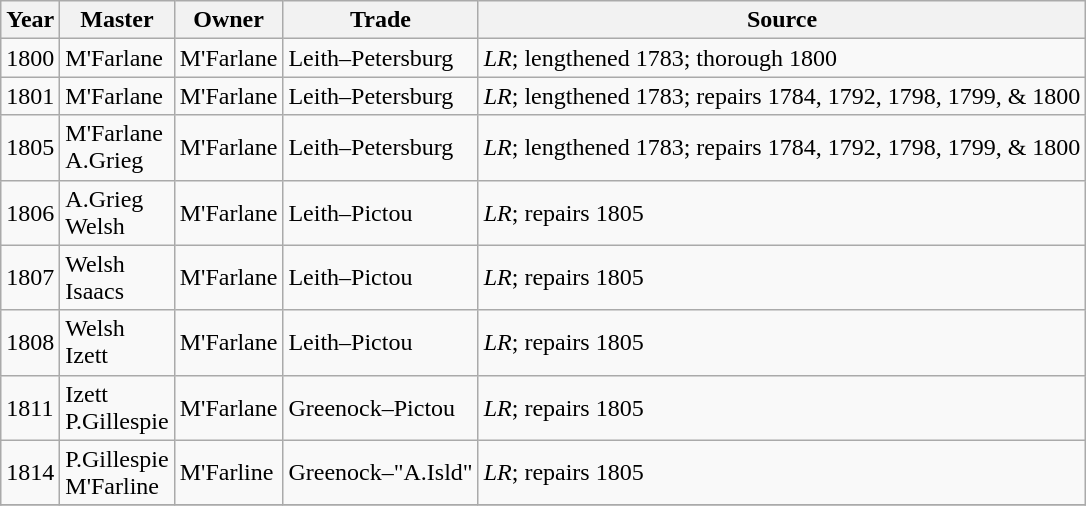<table class=" wikitable">
<tr>
<th>Year</th>
<th>Master</th>
<th>Owner</th>
<th>Trade</th>
<th>Source</th>
</tr>
<tr>
<td>1800</td>
<td>M'Farlane</td>
<td>M'Farlane</td>
<td>Leith–Petersburg</td>
<td><em>LR</em>; lengthened 1783; thorough 1800</td>
</tr>
<tr>
<td>1801</td>
<td>M'Farlane</td>
<td>M'Farlane</td>
<td>Leith–Petersburg</td>
<td><em>LR</em>; lengthened 1783; repairs 1784, 1792, 1798, 1799, & 1800</td>
</tr>
<tr>
<td>1805</td>
<td>M'Farlane<br>A.Grieg</td>
<td>M'Farlane</td>
<td>Leith–Petersburg</td>
<td><em>LR</em>; lengthened 1783; repairs 1784, 1792, 1798, 1799, & 1800</td>
</tr>
<tr>
<td>1806</td>
<td>A.Grieg<br>Welsh</td>
<td>M'Farlane</td>
<td>Leith–Pictou</td>
<td><em>LR</em>; repairs 1805</td>
</tr>
<tr>
<td>1807</td>
<td>Welsh<br>Isaacs</td>
<td>M'Farlane</td>
<td>Leith–Pictou</td>
<td><em>LR</em>; repairs 1805</td>
</tr>
<tr>
<td>1808</td>
<td>Welsh<br>Izett</td>
<td>M'Farlane</td>
<td>Leith–Pictou</td>
<td><em>LR</em>; repairs 1805</td>
</tr>
<tr>
<td>1811</td>
<td>Izett<br>P.Gillespie</td>
<td>M'Farlane</td>
<td>Greenock–Pictou</td>
<td><em>LR</em>; repairs 1805</td>
</tr>
<tr>
<td>1814</td>
<td>P.Gillespie<br>M'Farline</td>
<td>M'Farline</td>
<td>Greenock–"A.Isld"</td>
<td><em>LR</em>; repairs 1805</td>
</tr>
<tr>
</tr>
</table>
